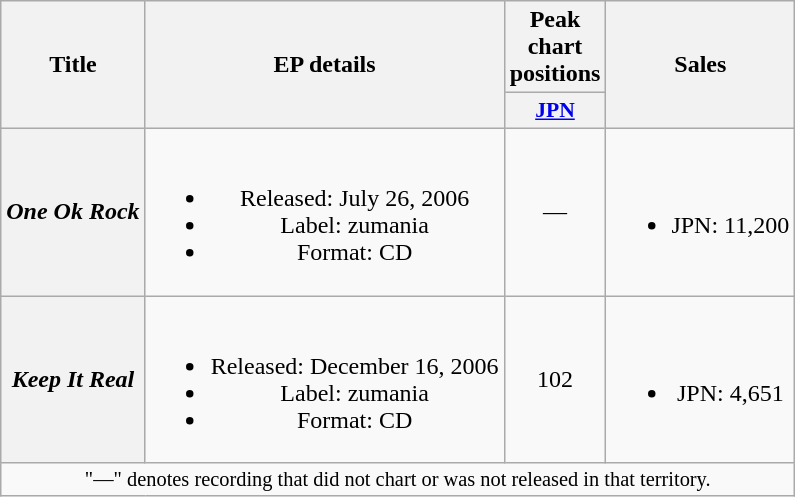<table class="wikitable plainrowheaders" style="text-align:center">
<tr>
<th scope="col" rowspan="2">Title</th>
<th scope="col" rowspan="2">EP details</th>
<th scope="col">Peak chart positions</th>
<th scope="col" rowspan="2">Sales</th>
</tr>
<tr>
<th scope="col" style="width:3em; font-size:90%"><a href='#'>JPN</a><br></th>
</tr>
<tr>
<th scope="row"><em>One Ok Rock</em></th>
<td><br><ul><li>Released: July 26, 2006</li><li>Label: zumania</li><li>Format: CD</li></ul></td>
<td>—</td>
<td><br><ul><li>JPN: 11,200</li></ul></td>
</tr>
<tr>
<th scope="row"><em>Keep It Real</em></th>
<td><br><ul><li>Released: December 16, 2006</li><li>Label: zumania</li><li>Format: CD</li></ul></td>
<td>102</td>
<td><br><ul><li>JPN: 4,651</li></ul></td>
</tr>
<tr>
<td colspan="4" style="font-size:85%">"—" denotes recording that did not chart or was not released in that territory.</td>
</tr>
</table>
